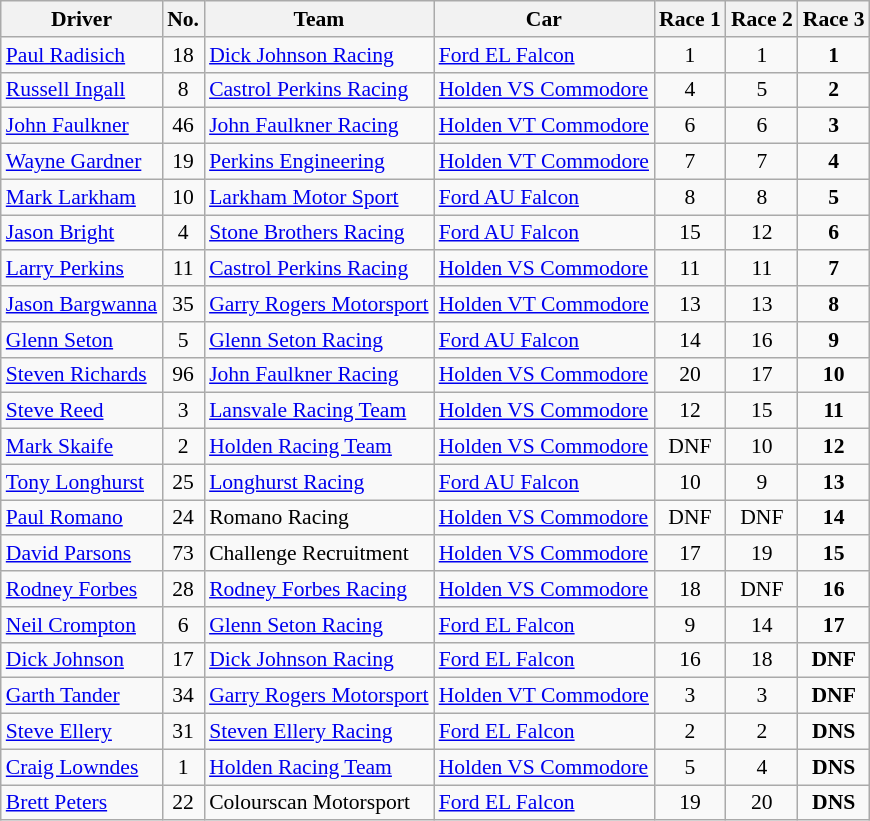<table class="wikitable" style="font-size: 90%">
<tr>
<th>Driver</th>
<th>No.</th>
<th>Team</th>
<th>Car</th>
<th>Race 1</th>
<th>Race 2</th>
<th>Race 3</th>
</tr>
<tr>
<td> <a href='#'>Paul Radisich</a></td>
<td align="center">18</td>
<td><a href='#'>Dick Johnson Racing</a></td>
<td><a href='#'>Ford EL Falcon</a></td>
<td align="center">1</td>
<td align="center">1</td>
<td align="center"><strong>1</strong></td>
</tr>
<tr>
<td> <a href='#'>Russell Ingall</a></td>
<td align="center">8</td>
<td><a href='#'>Castrol Perkins Racing</a></td>
<td><a href='#'>Holden VS Commodore</a></td>
<td align="center">4</td>
<td align="center">5</td>
<td align="center"><strong>2</strong></td>
</tr>
<tr>
<td> <a href='#'>John Faulkner</a></td>
<td align="center">46</td>
<td><a href='#'>John Faulkner Racing</a></td>
<td><a href='#'>Holden VT Commodore</a></td>
<td align="center">6</td>
<td align="center">6</td>
<td align="center"><strong>3</strong></td>
</tr>
<tr>
<td> <a href='#'>Wayne Gardner</a></td>
<td align="center">19</td>
<td><a href='#'>Perkins Engineering</a></td>
<td><a href='#'>Holden VT Commodore</a></td>
<td align="center">7</td>
<td align="center">7</td>
<td align="center"><strong>4</strong></td>
</tr>
<tr>
<td> <a href='#'>Mark Larkham</a></td>
<td align="center">10</td>
<td><a href='#'>Larkham Motor Sport</a></td>
<td><a href='#'>Ford AU Falcon</a></td>
<td align="center">8</td>
<td align="center">8</td>
<td align="center"><strong>5</strong></td>
</tr>
<tr>
<td> <a href='#'>Jason Bright</a></td>
<td align="center">4</td>
<td><a href='#'>Stone Brothers Racing</a></td>
<td><a href='#'>Ford AU Falcon</a></td>
<td align="center">15</td>
<td align="center">12</td>
<td align="center"><strong>6</strong></td>
</tr>
<tr>
<td> <a href='#'>Larry Perkins</a></td>
<td align="center">11</td>
<td><a href='#'>Castrol Perkins Racing</a></td>
<td><a href='#'>Holden VS Commodore</a></td>
<td align="center">11</td>
<td align="center">11</td>
<td align="center"><strong>7</strong></td>
</tr>
<tr>
<td> <a href='#'>Jason Bargwanna</a></td>
<td align="center">35</td>
<td><a href='#'>Garry Rogers Motorsport</a></td>
<td><a href='#'>Holden VT Commodore</a></td>
<td align="center">13</td>
<td align="center">13</td>
<td align="center"><strong>8</strong></td>
</tr>
<tr>
<td> <a href='#'>Glenn Seton</a></td>
<td align="center">5</td>
<td><a href='#'>Glenn Seton Racing</a></td>
<td><a href='#'>Ford AU Falcon</a></td>
<td align="center">14</td>
<td align="center">16</td>
<td align="center"><strong>9</strong></td>
</tr>
<tr>
<td> <a href='#'>Steven Richards</a></td>
<td align="center">96</td>
<td><a href='#'>John Faulkner Racing</a></td>
<td><a href='#'>Holden VS Commodore</a></td>
<td align="center">20</td>
<td align="center">17</td>
<td align="center"><strong>10</strong></td>
</tr>
<tr>
<td> <a href='#'>Steve Reed</a></td>
<td align="center">3</td>
<td><a href='#'>Lansvale Racing Team</a></td>
<td><a href='#'>Holden VS Commodore</a></td>
<td align="center">12</td>
<td align="center">15</td>
<td align="center"><strong>11</strong></td>
</tr>
<tr>
<td> <a href='#'>Mark Skaife</a></td>
<td align="center">2</td>
<td><a href='#'>Holden Racing Team</a></td>
<td><a href='#'>Holden VS Commodore</a></td>
<td align="center">DNF</td>
<td align="center">10</td>
<td align="center"><strong>12</strong></td>
</tr>
<tr>
<td> <a href='#'>Tony Longhurst</a></td>
<td align="center">25</td>
<td><a href='#'>Longhurst Racing</a></td>
<td><a href='#'>Ford AU Falcon</a></td>
<td align="center">10</td>
<td align="center">9</td>
<td align="center"><strong>13</strong></td>
</tr>
<tr>
<td> <a href='#'>Paul Romano</a></td>
<td align="center">24</td>
<td>Romano Racing</td>
<td><a href='#'>Holden VS Commodore</a></td>
<td align="center">DNF</td>
<td align="center">DNF</td>
<td align="center"><strong>14</strong></td>
</tr>
<tr>
<td> <a href='#'>David Parsons</a></td>
<td align="center">73</td>
<td>Challenge Recruitment</td>
<td><a href='#'>Holden VS Commodore</a></td>
<td align="center">17</td>
<td align="center">19</td>
<td align="center"><strong>15</strong></td>
</tr>
<tr>
<td> <a href='#'>Rodney Forbes</a></td>
<td align="center">28</td>
<td><a href='#'>Rodney Forbes Racing</a></td>
<td><a href='#'>Holden VS Commodore</a></td>
<td align="center">18</td>
<td align="center">DNF</td>
<td align="center"><strong>16</strong></td>
</tr>
<tr>
<td> <a href='#'>Neil Crompton</a></td>
<td align="center">6</td>
<td><a href='#'>Glenn Seton Racing</a></td>
<td><a href='#'>Ford EL Falcon</a></td>
<td align="center">9</td>
<td align="center">14</td>
<td align="center"><strong>17</strong></td>
</tr>
<tr>
<td> <a href='#'>Dick Johnson</a></td>
<td align="center">17</td>
<td><a href='#'>Dick Johnson Racing</a></td>
<td><a href='#'>Ford EL Falcon</a></td>
<td align="center">16</td>
<td align="center">18</td>
<td align="center"><strong>DNF</strong></td>
</tr>
<tr>
<td> <a href='#'>Garth Tander</a></td>
<td align="center">34</td>
<td><a href='#'>Garry Rogers Motorsport</a></td>
<td><a href='#'>Holden VT Commodore</a></td>
<td align="center">3</td>
<td align="center">3</td>
<td align="center"><strong>DNF</strong></td>
</tr>
<tr>
<td> <a href='#'>Steve Ellery</a></td>
<td align="center">31</td>
<td><a href='#'>Steven Ellery Racing</a></td>
<td><a href='#'>Ford EL Falcon</a></td>
<td align="center">2</td>
<td align="center">2</td>
<td align="center"><strong>DNS</strong></td>
</tr>
<tr>
<td> <a href='#'>Craig Lowndes</a></td>
<td align="center">1</td>
<td><a href='#'>Holden Racing Team</a></td>
<td><a href='#'>Holden VS Commodore</a></td>
<td align="center">5</td>
<td align="center">4</td>
<td align="center"><strong>DNS</strong></td>
</tr>
<tr>
<td> <a href='#'>Brett Peters</a></td>
<td align="center">22</td>
<td>Colourscan Motorsport</td>
<td><a href='#'>Ford EL Falcon</a></td>
<td align="center">19</td>
<td align="center">20</td>
<td align="center"><strong>DNS</strong></td>
</tr>
</table>
